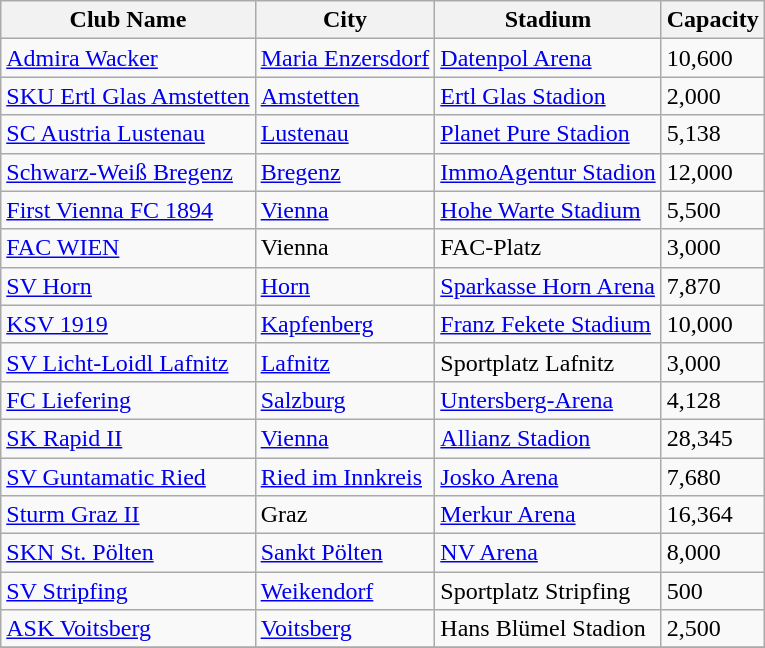<table class="wikitable sortable">
<tr>
<th>Club Name</th>
<th>City</th>
<th>Stadium</th>
<th>Capacity</th>
</tr>
<tr>
<td><a href='#'>Admira Wacker</a></td>
<td><a href='#'>Maria Enzersdorf</a></td>
<td><a href='#'>Datenpol Arena</a></td>
<td>10,600</td>
</tr>
<tr>
<td><a href='#'>SKU Ertl Glas Amstetten</a></td>
<td><a href='#'>Amstetten</a></td>
<td><a href='#'>Ertl Glas Stadion</a></td>
<td>2,000</td>
</tr>
<tr>
<td><a href='#'>SC Austria Lustenau</a></td>
<td><a href='#'>Lustenau</a></td>
<td><a href='#'>Planet Pure Stadion</a></td>
<td>5,138</td>
</tr>
<tr>
<td><a href='#'>Schwarz-Weiß Bregenz</a></td>
<td><a href='#'>Bregenz</a></td>
<td><a href='#'>ImmoAgentur Stadion</a></td>
<td>12,000</td>
</tr>
<tr>
<td><a href='#'>First Vienna FC 1894</a></td>
<td><a href='#'>Vienna</a></td>
<td><a href='#'>Hohe Warte Stadium</a></td>
<td>5,500</td>
</tr>
<tr>
<td><a href='#'>FAC WIEN</a></td>
<td>Vienna</td>
<td>FAC-Platz</td>
<td>3,000</td>
</tr>
<tr>
<td><a href='#'>SV Horn</a></td>
<td><a href='#'>Horn</a></td>
<td><a href='#'>Sparkasse Horn Arena</a></td>
<td>7,870</td>
</tr>
<tr>
<td><a href='#'>KSV 1919</a></td>
<td><a href='#'>Kapfenberg</a></td>
<td><a href='#'>Franz Fekete Stadium</a></td>
<td>10,000</td>
</tr>
<tr>
<td><a href='#'>SV Licht-Loidl Lafnitz</a></td>
<td><a href='#'>Lafnitz</a></td>
<td>Sportplatz Lafnitz</td>
<td>3,000</td>
</tr>
<tr>
<td><a href='#'>FC Liefering</a></td>
<td><a href='#'>Salzburg</a></td>
<td><a href='#'>Untersberg-Arena</a></td>
<td>4,128</td>
</tr>
<tr>
<td><a href='#'>SK Rapid II</a></td>
<td><a href='#'>Vienna</a></td>
<td><a href='#'>Allianz Stadion</a></td>
<td>28,345</td>
</tr>
<tr>
<td><a href='#'>SV Guntamatic Ried</a></td>
<td><a href='#'>Ried im Innkreis</a></td>
<td><a href='#'>Josko Arena</a></td>
<td>7,680</td>
</tr>
<tr>
<td><a href='#'>Sturm Graz II</a></td>
<td>Graz</td>
<td><a href='#'>Merkur Arena</a></td>
<td>16,364</td>
</tr>
<tr>
<td><a href='#'>SKN St. Pölten</a></td>
<td><a href='#'>Sankt Pölten</a></td>
<td><a href='#'>NV Arena</a></td>
<td>8,000</td>
</tr>
<tr>
<td><a href='#'>SV Stripfing</a></td>
<td><a href='#'>Weikendorf</a></td>
<td>Sportplatz Stripfing</td>
<td>500</td>
</tr>
<tr>
<td><a href='#'>ASK Voitsberg</a></td>
<td><a href='#'>Voitsberg</a></td>
<td>Hans Blümel Stadion</td>
<td>2,500</td>
</tr>
<tr>
</tr>
</table>
